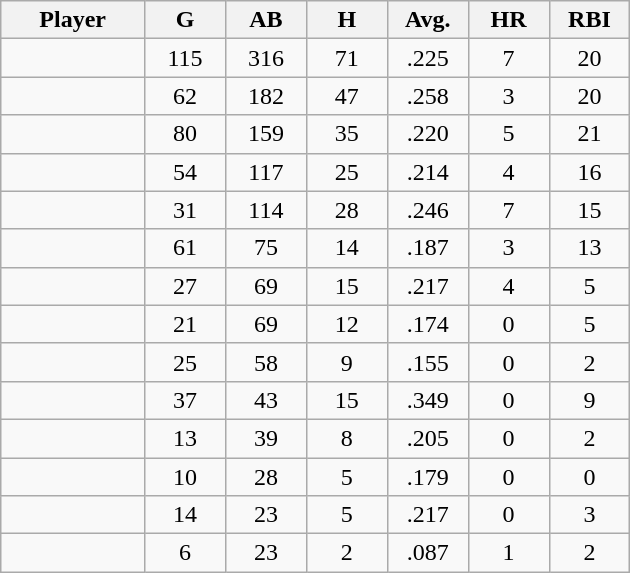<table class="wikitable sortable">
<tr>
<th bgcolor="#DDDDFF" width="16%">Player</th>
<th bgcolor="#DDDDFF" width="9%">G</th>
<th bgcolor="#DDDDFF" width="9%">AB</th>
<th bgcolor="#DDDDFF" width="9%">H</th>
<th bgcolor="#DDDDFF" width="9%">Avg.</th>
<th bgcolor="#DDDDFF" width="9%">HR</th>
<th bgcolor="#DDDDFF" width="9%">RBI</th>
</tr>
<tr align="center">
<td></td>
<td>115</td>
<td>316</td>
<td>71</td>
<td>.225</td>
<td>7</td>
<td>20</td>
</tr>
<tr align="center">
<td></td>
<td>62</td>
<td>182</td>
<td>47</td>
<td>.258</td>
<td>3</td>
<td>20</td>
</tr>
<tr align="center">
<td></td>
<td>80</td>
<td>159</td>
<td>35</td>
<td>.220</td>
<td>5</td>
<td>21</td>
</tr>
<tr align="center">
<td></td>
<td>54</td>
<td>117</td>
<td>25</td>
<td>.214</td>
<td>4</td>
<td>16</td>
</tr>
<tr align="center">
<td></td>
<td>31</td>
<td>114</td>
<td>28</td>
<td>.246</td>
<td>7</td>
<td>15</td>
</tr>
<tr align="center">
<td></td>
<td>61</td>
<td>75</td>
<td>14</td>
<td>.187</td>
<td>3</td>
<td>13</td>
</tr>
<tr align="center">
<td></td>
<td>27</td>
<td>69</td>
<td>15</td>
<td>.217</td>
<td>4</td>
<td>5</td>
</tr>
<tr align="center">
<td></td>
<td>21</td>
<td>69</td>
<td>12</td>
<td>.174</td>
<td>0</td>
<td>5</td>
</tr>
<tr align="center">
<td></td>
<td>25</td>
<td>58</td>
<td>9</td>
<td>.155</td>
<td>0</td>
<td>2</td>
</tr>
<tr align="center">
<td></td>
<td>37</td>
<td>43</td>
<td>15</td>
<td>.349</td>
<td>0</td>
<td>9</td>
</tr>
<tr align="center">
<td></td>
<td>13</td>
<td>39</td>
<td>8</td>
<td>.205</td>
<td>0</td>
<td>2</td>
</tr>
<tr align="center">
<td></td>
<td>10</td>
<td>28</td>
<td>5</td>
<td>.179</td>
<td>0</td>
<td>0</td>
</tr>
<tr align="center">
<td></td>
<td>14</td>
<td>23</td>
<td>5</td>
<td>.217</td>
<td>0</td>
<td>3</td>
</tr>
<tr align="center">
<td></td>
<td>6</td>
<td>23</td>
<td>2</td>
<td>.087</td>
<td>1</td>
<td>2</td>
</tr>
</table>
